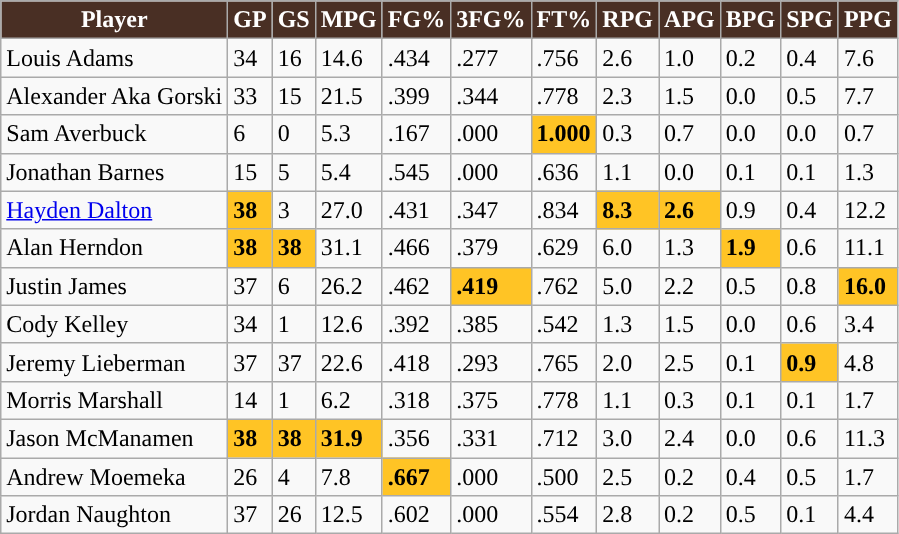<table class="wikitable sortable">
<tr>
<th style="background:#492f24; color:white">Player</th>
<th style="background:#492f24; color:white">GP</th>
<th style="background:#492f24; color:white">GS</th>
<th style="background:#492f24; color:white">MPG</th>
<th style="background:#492f24; color:white">FG%</th>
<th style="background:#492f24; color:white">3FG%</th>
<th style="background:#492f24; color:white">FT%</th>
<th style="background:#492f24; color:white;">RPG</th>
<th style="background:#492f24; color:white;">APG</th>
<th style="background:#492f24; color:white;">BPG</th>
<th style="background:#492f24; color:white;">SPG</th>
<th style="background:#492f24; color:white;">PPG</th>
</tr>
<tr>
<td>Louis Adams</td>
<td>34</td>
<td>16</td>
<td>14.6</td>
<td>.434</td>
<td>.277</td>
<td>.756</td>
<td>2.6</td>
<td>1.0</td>
<td>0.2</td>
<td>0.4</td>
<td>7.6</td>
</tr>
<tr>
<td>Alexander Aka Gorski</td>
<td>33</td>
<td>15</td>
<td>21.5</td>
<td>.399</td>
<td>.344</td>
<td>.778</td>
<td>2.3</td>
<td>1.5</td>
<td>0.0</td>
<td>0.5</td>
<td>7.7</td>
</tr>
<tr>
<td>Sam Averbuck</td>
<td>6</td>
<td>0</td>
<td>5.3</td>
<td>.167</td>
<td>.000</td>
<td style="background:#ffc425"><strong>1.000</strong></td>
<td>0.3</td>
<td>0.7</td>
<td>0.0</td>
<td>0.0</td>
<td>0.7</td>
</tr>
<tr>
<td>Jonathan Barnes</td>
<td>15</td>
<td>5</td>
<td>5.4</td>
<td>.545</td>
<td>.000</td>
<td>.636</td>
<td>1.1</td>
<td>0.0</td>
<td>0.1</td>
<td>0.1</td>
<td>1.3</td>
</tr>
<tr>
<td><a href='#'>Hayden Dalton</a></td>
<td style="background:#ffc425"><strong>38</strong></td>
<td>3</td>
<td>27.0</td>
<td>.431</td>
<td>.347</td>
<td>.834</td>
<td style="background:#ffc425"><strong>8.3</strong></td>
<td style="background:#ffc425"><strong>2.6</strong></td>
<td>0.9</td>
<td>0.4</td>
<td>12.2</td>
</tr>
<tr>
<td>Alan Herndon</td>
<td style="background:#ffc425"><strong>38</strong></td>
<td style="background:#ffc425"><strong>38</strong></td>
<td>31.1</td>
<td>.466</td>
<td>.379</td>
<td>.629</td>
<td>6.0</td>
<td>1.3</td>
<td style="background:#ffc425"><strong>1.9</strong></td>
<td>0.6</td>
<td>11.1</td>
</tr>
<tr>
<td>Justin James</td>
<td>37</td>
<td>6</td>
<td>26.2</td>
<td>.462</td>
<td style="background:#ffc425"><strong>.419</strong></td>
<td>.762</td>
<td>5.0</td>
<td>2.2</td>
<td>0.5</td>
<td>0.8</td>
<td style="background:#ffc425"><strong>16.0</strong></td>
</tr>
<tr>
<td>Cody Kelley</td>
<td>34</td>
<td>1</td>
<td>12.6</td>
<td>.392</td>
<td>.385</td>
<td>.542</td>
<td>1.3</td>
<td>1.5</td>
<td>0.0</td>
<td>0.6</td>
<td>3.4</td>
</tr>
<tr>
<td>Jeremy Lieberman</td>
<td>37</td>
<td>37</td>
<td>22.6</td>
<td>.418</td>
<td>.293</td>
<td>.765</td>
<td>2.0</td>
<td>2.5</td>
<td>0.1</td>
<td style="background:#ffc425"><strong>0.9</strong></td>
<td>4.8</td>
</tr>
<tr>
<td>Morris Marshall</td>
<td>14</td>
<td>1</td>
<td>6.2</td>
<td>.318</td>
<td>.375</td>
<td>.778</td>
<td>1.1</td>
<td>0.3</td>
<td>0.1</td>
<td>0.1</td>
<td>1.7</td>
</tr>
<tr>
<td>Jason McManamen</td>
<td style="background:#ffc425"><strong>38</strong></td>
<td style="background:#ffc425"><strong>38</strong></td>
<td style="background:#ffc425"><strong>31.9</strong></td>
<td>.356</td>
<td>.331</td>
<td>.712</td>
<td>3.0</td>
<td>2.4</td>
<td>0.0</td>
<td>0.6</td>
<td>11.3</td>
</tr>
<tr>
<td>Andrew Moemeka</td>
<td>26</td>
<td>4</td>
<td>7.8</td>
<td style="background:#ffc425"><strong>.667</strong></td>
<td>.000</td>
<td>.500</td>
<td>2.5</td>
<td>0.2</td>
<td>0.4</td>
<td>0.5</td>
<td>1.7</td>
</tr>
<tr>
<td>Jordan Naughton</td>
<td>37</td>
<td>26</td>
<td>12.5</td>
<td>.602</td>
<td>.000</td>
<td>.554</td>
<td>2.8</td>
<td>0.2</td>
<td>0.5</td>
<td>0.1</td>
<td>4.4</td>
</tr>
</table>
